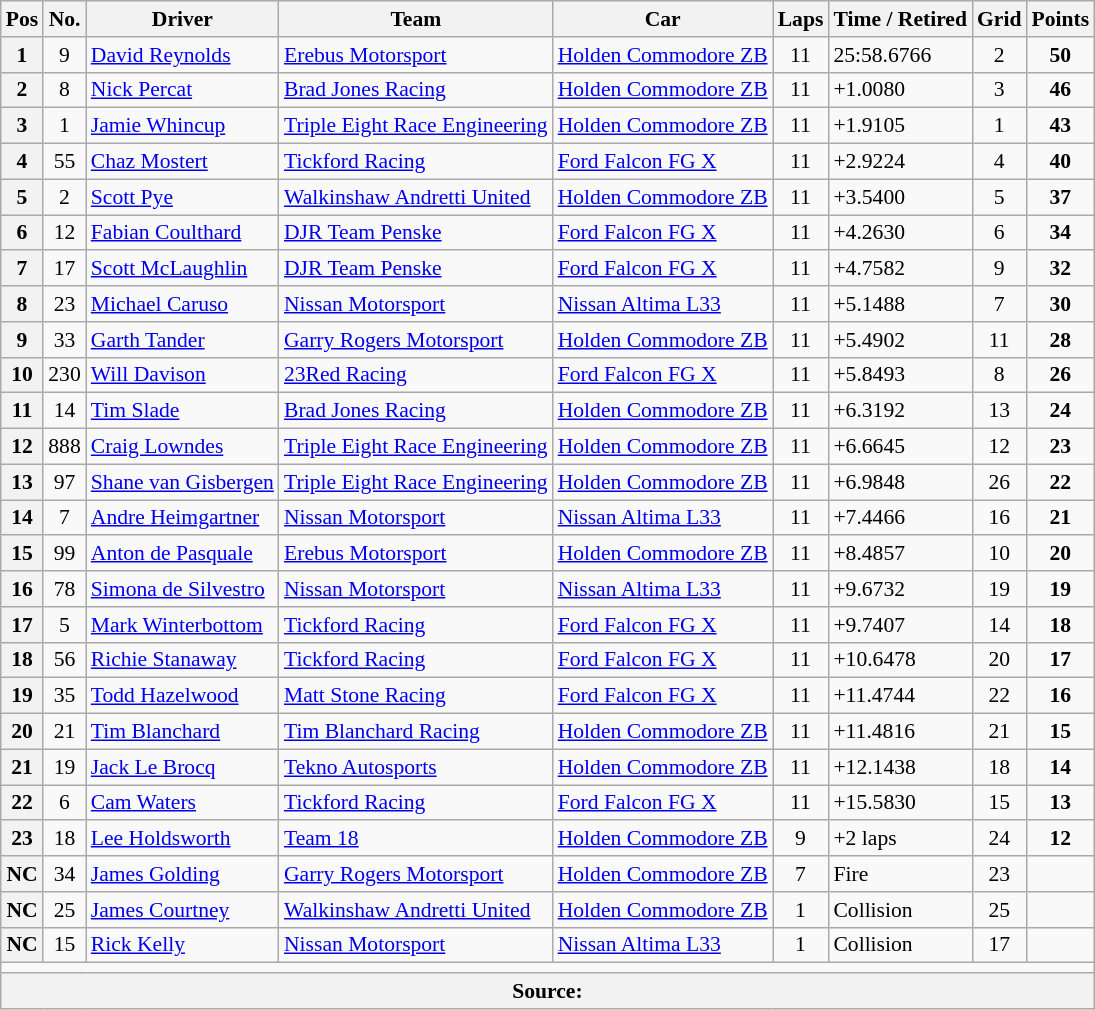<table class="wikitable" style="font-size:90%;">
<tr>
<th>Pos</th>
<th>No.</th>
<th>Driver</th>
<th>Team</th>
<th>Car</th>
<th>Laps</th>
<th>Time / Retired</th>
<th>Grid</th>
<th>Points</th>
</tr>
<tr>
<th>1</th>
<td align="center">9</td>
<td> <a href='#'>David Reynolds</a></td>
<td><a href='#'>Erebus Motorsport</a></td>
<td><a href='#'>Holden Commodore ZB</a></td>
<td align="center">11</td>
<td>25:58.6766</td>
<td align="center">2</td>
<td align="center"><strong>50</strong></td>
</tr>
<tr>
<th>2</th>
<td align="center">8</td>
<td> <a href='#'>Nick Percat</a></td>
<td><a href='#'>Brad Jones Racing</a></td>
<td><a href='#'>Holden Commodore ZB</a></td>
<td align="center">11</td>
<td>+1.0080</td>
<td align="center">3</td>
<td align="center"><strong>46</strong></td>
</tr>
<tr>
<th>3</th>
<td align="center">1</td>
<td> <a href='#'>Jamie Whincup</a></td>
<td><a href='#'>Triple Eight Race Engineering</a></td>
<td><a href='#'>Holden Commodore ZB</a></td>
<td align="center">11</td>
<td>+1.9105</td>
<td align="center">1</td>
<td align="center"><strong>43</strong></td>
</tr>
<tr>
<th>4</th>
<td align="center">55</td>
<td> <a href='#'>Chaz Mostert</a></td>
<td><a href='#'>Tickford Racing</a></td>
<td><a href='#'>Ford Falcon FG X</a></td>
<td align="center">11</td>
<td>+2.9224</td>
<td align="center">4</td>
<td align="center"><strong>40</strong></td>
</tr>
<tr>
<th>5</th>
<td align="center">2</td>
<td> <a href='#'>Scott Pye</a></td>
<td><a href='#'>Walkinshaw Andretti United</a></td>
<td><a href='#'>Holden Commodore ZB</a></td>
<td align="center">11</td>
<td>+3.5400</td>
<td align="center">5</td>
<td align="center"><strong>37</strong></td>
</tr>
<tr>
<th>6</th>
<td align="center">12</td>
<td> <a href='#'>Fabian Coulthard</a></td>
<td><a href='#'>DJR Team Penske</a></td>
<td><a href='#'>Ford Falcon FG X</a></td>
<td align="center">11</td>
<td>+4.2630</td>
<td align="center">6</td>
<td align="center"><strong>34</strong></td>
</tr>
<tr>
<th>7</th>
<td align="center">17</td>
<td> <a href='#'>Scott McLaughlin</a></td>
<td><a href='#'>DJR Team Penske</a></td>
<td><a href='#'>Ford Falcon FG X</a></td>
<td align="center">11</td>
<td>+4.7582</td>
<td align="center">9</td>
<td align="center"><strong>32</strong></td>
</tr>
<tr>
<th>8</th>
<td align="center">23</td>
<td> <a href='#'>Michael Caruso</a></td>
<td><a href='#'>Nissan Motorsport</a></td>
<td><a href='#'>Nissan Altima L33</a></td>
<td align="center">11</td>
<td>+5.1488</td>
<td align="center">7</td>
<td align="center"><strong>30</strong></td>
</tr>
<tr>
<th>9</th>
<td align="center">33</td>
<td> <a href='#'>Garth Tander</a></td>
<td><a href='#'>Garry Rogers Motorsport</a></td>
<td><a href='#'>Holden Commodore ZB</a></td>
<td align="center">11</td>
<td>+5.4902</td>
<td align="center">11</td>
<td align="center"><strong>28</strong></td>
</tr>
<tr>
<th>10</th>
<td align="center">230</td>
<td> <a href='#'>Will Davison</a></td>
<td><a href='#'>23Red Racing</a></td>
<td><a href='#'>Ford Falcon FG X</a></td>
<td align="center">11</td>
<td>+5.8493</td>
<td align="center">8</td>
<td align="center"><strong>26</strong></td>
</tr>
<tr>
<th>11</th>
<td align="center">14</td>
<td> <a href='#'>Tim Slade</a></td>
<td><a href='#'>Brad Jones Racing</a></td>
<td><a href='#'>Holden Commodore ZB</a></td>
<td align="center">11</td>
<td>+6.3192</td>
<td align="center">13</td>
<td align="center"><strong>24</strong></td>
</tr>
<tr>
<th>12</th>
<td align="center">888</td>
<td> <a href='#'>Craig Lowndes</a></td>
<td><a href='#'>Triple Eight Race Engineering</a></td>
<td><a href='#'>Holden Commodore ZB</a></td>
<td align="center">11</td>
<td>+6.6645</td>
<td align="center">12</td>
<td align="center"><strong>23</strong></td>
</tr>
<tr>
<th>13</th>
<td align="center">97</td>
<td> <a href='#'>Shane van Gisbergen</a></td>
<td><a href='#'>Triple Eight Race Engineering</a></td>
<td><a href='#'>Holden Commodore ZB</a></td>
<td align="center">11</td>
<td>+6.9848</td>
<td align="center">26</td>
<td align="center"><strong>22</strong></td>
</tr>
<tr>
<th>14</th>
<td align="center">7</td>
<td> <a href='#'>Andre Heimgartner</a></td>
<td><a href='#'>Nissan Motorsport</a></td>
<td><a href='#'>Nissan Altima L33</a></td>
<td align="center">11</td>
<td>+7.4466</td>
<td align="center">16</td>
<td align="center"><strong>21</strong></td>
</tr>
<tr>
<th>15</th>
<td align="center">99</td>
<td> <a href='#'>Anton de Pasquale</a></td>
<td><a href='#'>Erebus Motorsport</a></td>
<td><a href='#'>Holden Commodore ZB</a></td>
<td align="center">11</td>
<td>+8.4857</td>
<td align="center">10</td>
<td align="center"><strong>20</strong></td>
</tr>
<tr>
<th>16</th>
<td align="center">78</td>
<td> <a href='#'>Simona de Silvestro</a></td>
<td><a href='#'>Nissan Motorsport</a></td>
<td><a href='#'>Nissan Altima L33</a></td>
<td align="center">11</td>
<td>+9.6732</td>
<td align="center">19</td>
<td align="center"><strong>19</strong></td>
</tr>
<tr>
<th>17</th>
<td align="center">5</td>
<td> <a href='#'>Mark Winterbottom</a></td>
<td><a href='#'>Tickford Racing</a></td>
<td><a href='#'>Ford Falcon FG X</a></td>
<td align="center">11</td>
<td>+9.7407</td>
<td align="center">14</td>
<td align="center"><strong>18</strong></td>
</tr>
<tr>
<th>18</th>
<td align="center">56</td>
<td> <a href='#'>Richie Stanaway</a></td>
<td><a href='#'>Tickford Racing</a></td>
<td><a href='#'>Ford Falcon FG X</a></td>
<td align="center">11</td>
<td>+10.6478</td>
<td align="center">20</td>
<td align="center"><strong>17</strong></td>
</tr>
<tr>
<th>19</th>
<td align="center">35</td>
<td> <a href='#'>Todd Hazelwood</a></td>
<td><a href='#'>Matt Stone Racing</a></td>
<td><a href='#'>Ford Falcon FG X</a></td>
<td align="center">11</td>
<td>+11.4744</td>
<td align="center">22</td>
<td align="center"><strong>16</strong></td>
</tr>
<tr>
<th>20</th>
<td align="center">21</td>
<td> <a href='#'>Tim Blanchard</a></td>
<td><a href='#'>Tim Blanchard Racing</a></td>
<td><a href='#'>Holden Commodore ZB</a></td>
<td align="center">11</td>
<td>+11.4816</td>
<td align="center">21</td>
<td align="center"><strong>15</strong></td>
</tr>
<tr>
<th>21</th>
<td align="center">19</td>
<td> <a href='#'>Jack Le Brocq</a></td>
<td><a href='#'>Tekno Autosports</a></td>
<td><a href='#'>Holden Commodore ZB</a></td>
<td align="center">11</td>
<td>+12.1438</td>
<td align="center">18</td>
<td align="center"><strong>14</strong></td>
</tr>
<tr>
<th>22</th>
<td align="center">6</td>
<td> <a href='#'>Cam Waters</a></td>
<td><a href='#'>Tickford Racing</a></td>
<td><a href='#'>Ford Falcon FG X</a></td>
<td align="center">11</td>
<td>+15.5830</td>
<td align="center">15</td>
<td align="center"><strong>13</strong></td>
</tr>
<tr>
<th>23</th>
<td align="center">18</td>
<td> <a href='#'>Lee Holdsworth</a></td>
<td><a href='#'>Team 18</a></td>
<td><a href='#'>Holden Commodore ZB</a></td>
<td align="center">9</td>
<td>+2 laps</td>
<td align="center">24</td>
<td align="center"><strong>12</strong></td>
</tr>
<tr>
<th>NC</th>
<td align="center">34</td>
<td> <a href='#'>James Golding</a></td>
<td><a href='#'>Garry Rogers Motorsport</a></td>
<td><a href='#'>Holden Commodore ZB</a></td>
<td align="center">7</td>
<td>Fire</td>
<td align="center">23</td>
<td align="center"></td>
</tr>
<tr>
<th>NC</th>
<td align="center">25</td>
<td> <a href='#'>James Courtney</a></td>
<td><a href='#'>Walkinshaw Andretti United</a></td>
<td><a href='#'>Holden Commodore ZB</a></td>
<td align="center">1</td>
<td>Collision</td>
<td align="center">25</td>
<td align="center"></td>
</tr>
<tr>
<th>NC</th>
<td align="center">15</td>
<td> <a href='#'>Rick Kelly</a></td>
<td><a href='#'>Nissan Motorsport</a></td>
<td><a href='#'>Nissan Altima L33</a></td>
<td align="center">1</td>
<td>Collision</td>
<td align="center">17</td>
<td align="center"></td>
</tr>
<tr>
<td colspan="9" align="center"></td>
</tr>
<tr>
<th colspan="9">Source:</th>
</tr>
</table>
